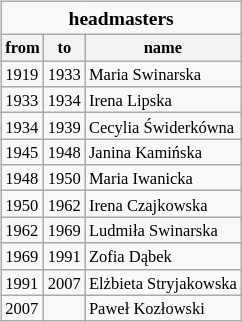<table class=wikitable style="text-align:left; font-size:11px; float:left; margin:5px">
<tr style="font-size: small;">
<td colspan="12" style="text-align:center;"><strong>headmasters</strong></td>
</tr>
<tr>
<th>from</th>
<th>to</th>
<th>name</th>
</tr>
<tr>
<td>1919</td>
<td>1933</td>
<td>Maria Swinarska</td>
</tr>
<tr>
<td>1933</td>
<td>1934</td>
<td>Irena Lipska</td>
</tr>
<tr>
<td>1934</td>
<td>1939</td>
<td>Cecylia Świderkówna</td>
</tr>
<tr>
<td>1945</td>
<td>1948</td>
<td>Janina Kamińska</td>
</tr>
<tr>
<td>1948</td>
<td>1950</td>
<td>Maria Iwanicka</td>
</tr>
<tr>
<td>1950</td>
<td>1962</td>
<td>Irena Czajkowska</td>
</tr>
<tr>
<td>1962</td>
<td>1969</td>
<td>Ludmiła Swinarska</td>
</tr>
<tr>
<td>1969</td>
<td>1991</td>
<td>Zofia Dąbek</td>
</tr>
<tr>
<td>1991</td>
<td>2007</td>
<td>Elżbieta Stryjakowska</td>
</tr>
<tr>
<td>2007</td>
<td></td>
<td>Paweł Kozłowski</td>
</tr>
</table>
